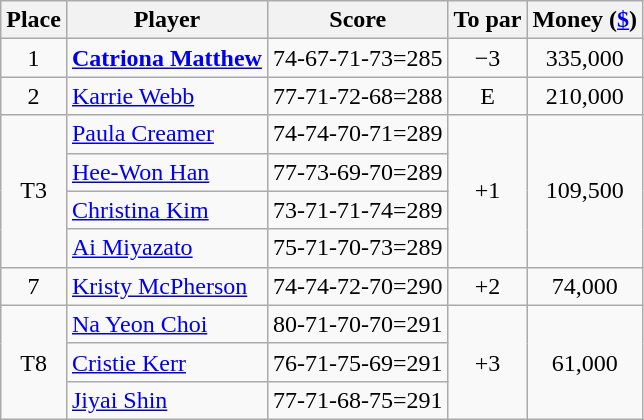<table class="wikitable">
<tr>
<th>Place</th>
<th>Player</th>
<th>Score</th>
<th>To par</th>
<th>Money (<a href='#'>$</a>)</th>
</tr>
<tr>
<td align=center>1</td>
<td> <strong><a href='#'>Catriona Matthew</a></strong></td>
<td>74-67-71-73=285</td>
<td align=center>−3</td>
<td align=center>335,000</td>
</tr>
<tr>
<td align=center>2</td>
<td> <a href='#'>Karrie Webb</a></td>
<td>77-71-72-68=288</td>
<td align=center>E</td>
<td align=center>210,000</td>
</tr>
<tr>
<td rowspan="4" align=center>T3</td>
<td> <a href='#'>Paula Creamer</a></td>
<td>74-74-70-71=289</td>
<td rowspan="4" align=center>+1</td>
<td rowspan=4 align=center>109,500</td>
</tr>
<tr>
<td> <a href='#'>Hee-Won Han</a></td>
<td>77-73-69-70=289</td>
</tr>
<tr>
<td> <a href='#'>Christina Kim</a></td>
<td>73-71-71-74=289</td>
</tr>
<tr>
<td> <a href='#'>Ai Miyazato</a></td>
<td>75-71-70-73=289</td>
</tr>
<tr>
<td align=center>7</td>
<td> <a href='#'>Kristy McPherson</a></td>
<td>74-74-72-70=290</td>
<td align=center>+2</td>
<td align=center>74,000</td>
</tr>
<tr>
<td rowspan="3" align=center>T8</td>
<td> <a href='#'>Na Yeon Choi</a></td>
<td>80-71-70-70=291</td>
<td rowspan="3" align=center>+3</td>
<td rowspan=3 align=center>61,000</td>
</tr>
<tr>
<td> <a href='#'>Cristie Kerr</a></td>
<td>76-71-75-69=291</td>
</tr>
<tr>
<td> <a href='#'>Jiyai Shin</a></td>
<td>77-71-68-75=291</td>
</tr>
</table>
